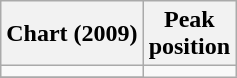<table class="wikitable sortable plainrowheaders" style="text-align:center;">
<tr>
<th scope="col">Chart (2009)</th>
<th scope="col">Peak<br>position</th>
</tr>
<tr>
<td></td>
</tr>
<tr>
</tr>
</table>
